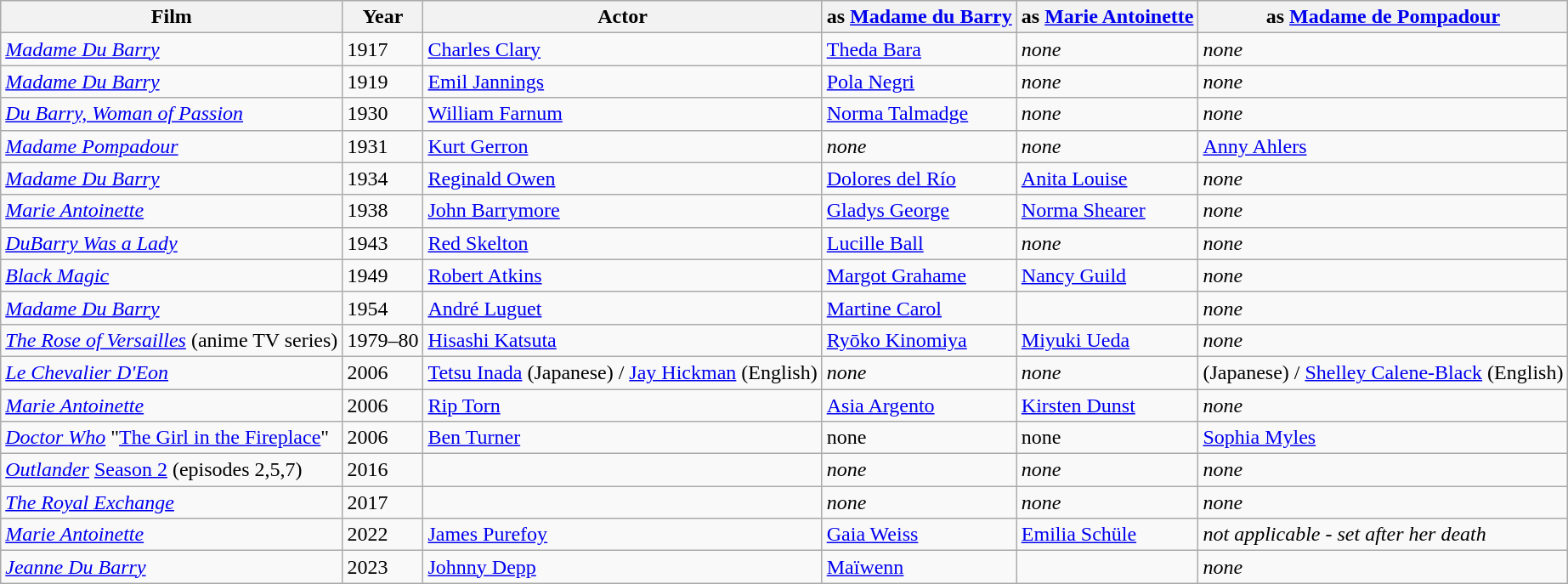<table class="wikitable">
<tr>
<th>Film</th>
<th>Year</th>
<th>Actor</th>
<th>as <a href='#'>Madame du Barry</a></th>
<th>as <a href='#'>Marie Antoinette</a></th>
<th>as <a href='#'>Madame de Pompadour</a></th>
</tr>
<tr>
<td><em><a href='#'>Madame Du Barry</a></em></td>
<td>1917</td>
<td><a href='#'>Charles Clary</a></td>
<td><a href='#'>Theda Bara</a></td>
<td><em>none</em></td>
<td><em>none</em></td>
</tr>
<tr>
<td><em><a href='#'>Madame Du Barry</a></em></td>
<td>1919</td>
<td><a href='#'>Emil Jannings</a></td>
<td><a href='#'>Pola Negri</a></td>
<td><em>none</em></td>
<td><em>none</em></td>
</tr>
<tr>
<td><em><a href='#'>Du Barry, Woman of Passion</a></em></td>
<td>1930</td>
<td><a href='#'>William Farnum</a></td>
<td><a href='#'>Norma Talmadge</a></td>
<td><em>none</em></td>
<td><em>none</em></td>
</tr>
<tr>
<td><em><a href='#'>Madame Pompadour</a></em></td>
<td>1931</td>
<td><a href='#'>Kurt Gerron</a></td>
<td><em>none</em></td>
<td><em>none</em></td>
<td><a href='#'>Anny Ahlers</a></td>
</tr>
<tr>
<td><em><a href='#'>Madame Du Barry</a></em></td>
<td>1934</td>
<td><a href='#'>Reginald Owen</a></td>
<td><a href='#'>Dolores del Río</a></td>
<td><a href='#'>Anita Louise</a></td>
<td><em>none</em></td>
</tr>
<tr>
<td><em><a href='#'>Marie Antoinette</a></em></td>
<td>1938</td>
<td><a href='#'>John Barrymore</a></td>
<td><a href='#'>Gladys George</a></td>
<td><a href='#'>Norma Shearer</a></td>
<td><em>none</em></td>
</tr>
<tr>
<td><em><a href='#'>DuBarry Was a Lady</a></em></td>
<td>1943</td>
<td><a href='#'>Red Skelton</a></td>
<td><a href='#'>Lucille Ball</a></td>
<td><em>none</em></td>
<td><em>none</em></td>
</tr>
<tr>
<td><em><a href='#'>Black Magic</a></em></td>
<td>1949</td>
<td><a href='#'>Robert Atkins</a></td>
<td><a href='#'>Margot Grahame</a></td>
<td><a href='#'>Nancy Guild</a></td>
<td><em>none</em></td>
</tr>
<tr>
<td><em><a href='#'>Madame Du Barry</a></em></td>
<td>1954</td>
<td><a href='#'>André Luguet</a></td>
<td><a href='#'>Martine Carol</a></td>
<td></td>
<td><em>none</em></td>
</tr>
<tr>
<td><em><a href='#'>The Rose of Versailles</a></em> (anime TV series)</td>
<td>1979–80</td>
<td><a href='#'>Hisashi Katsuta</a></td>
<td><a href='#'>Ryōko Kinomiya</a></td>
<td><a href='#'>Miyuki Ueda</a></td>
<td><em>none</em></td>
</tr>
<tr>
<td><em><a href='#'>Le Chevalier D'Eon</a></em></td>
<td>2006</td>
<td><a href='#'>Tetsu Inada</a> (Japanese) / <a href='#'>Jay Hickman</a> (English)</td>
<td><em>none</em></td>
<td><em>none</em></td>
<td> (Japanese) / <a href='#'>Shelley Calene-Black</a> (English)</td>
</tr>
<tr>
<td><em><a href='#'>Marie Antoinette</a></em></td>
<td>2006</td>
<td><a href='#'>Rip Torn</a></td>
<td><a href='#'>Asia Argento</a></td>
<td><a href='#'>Kirsten Dunst</a></td>
<td><em>none</em></td>
</tr>
<tr>
<td><a href='#'><em>Doctor Who</em></a> "<a href='#'>The Girl in the Fireplace</a>"</td>
<td>2006</td>
<td><a href='#'>Ben Turner</a></td>
<td>none</td>
<td>none</td>
<td><a href='#'>Sophia Myles</a></td>
</tr>
<tr>
<td><em><a href='#'>Outlander</a></em> <a href='#'>Season 2</a> (episodes 2,5,7)</td>
<td>2016</td>
<td></td>
<td><em>none</em></td>
<td><em>none</em></td>
<td><em>none</em></td>
</tr>
<tr>
<td><em><a href='#'>The Royal Exchange</a></em></td>
<td>2017</td>
<td></td>
<td><em>none</em></td>
<td><em>none</em></td>
<td><em>none</em></td>
</tr>
<tr>
<td><em><a href='#'>Marie Antoinette</a></em></td>
<td>2022</td>
<td><a href='#'>James Purefoy</a></td>
<td><a href='#'>Gaia Weiss</a></td>
<td><a href='#'>Emilia Schüle</a></td>
<td><em>not applicable - set after her death</em></td>
</tr>
<tr>
<td><em><a href='#'>Jeanne Du Barry</a></em></td>
<td>2023</td>
<td><a href='#'>Johnny Depp</a></td>
<td><a href='#'>Maïwenn</a></td>
<td></td>
<td><em>none</em></td>
</tr>
</table>
